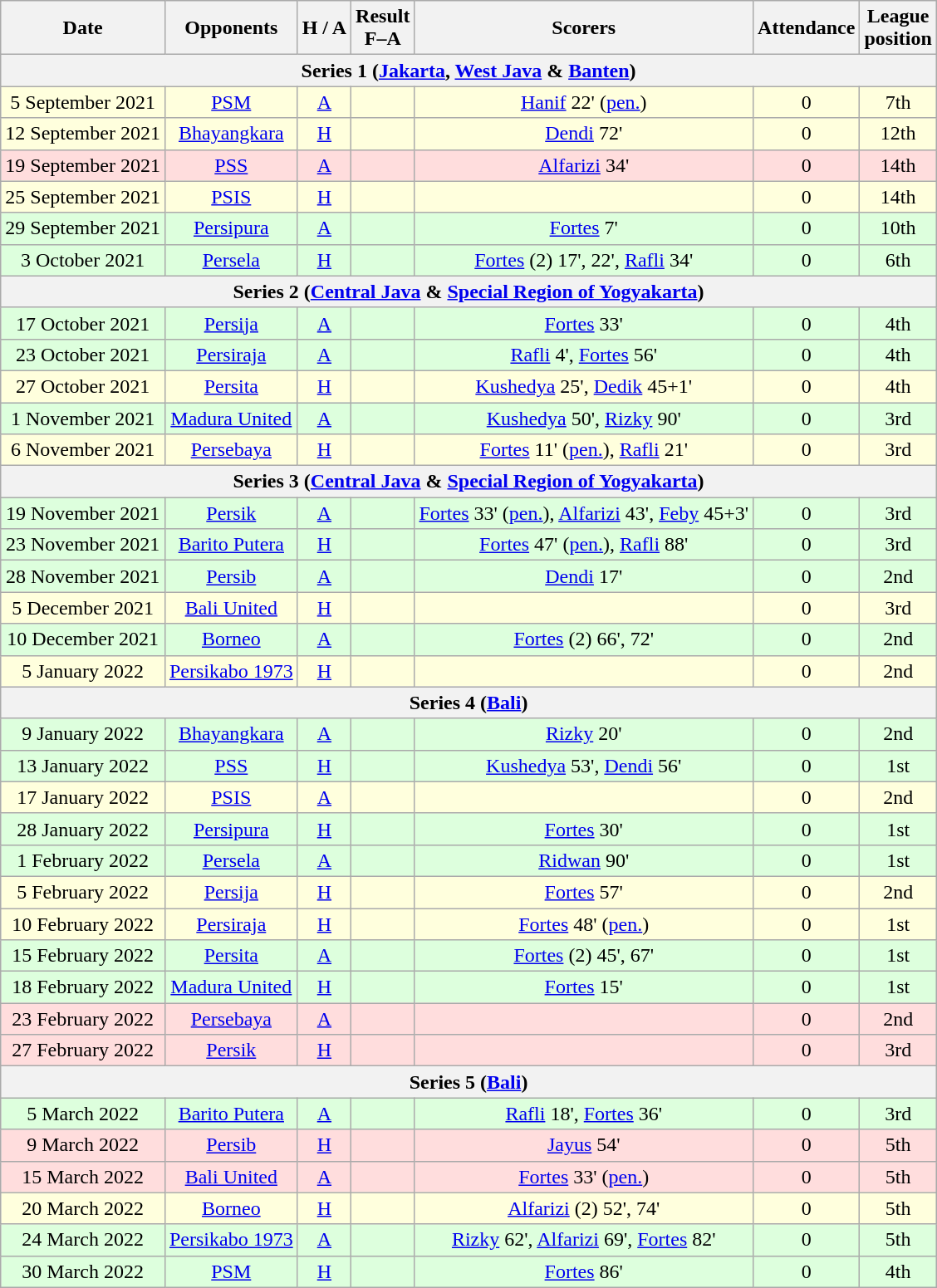<table class="wikitable" style="text-align:center">
<tr>
<th>Date</th>
<th>Opponents</th>
<th>H / A</th>
<th>Result<br>F–A</th>
<th>Scorers</th>
<th>Attendance</th>
<th>League<br>position</th>
</tr>
<tr>
<th colspan="8">Series 1 (<a href='#'>Jakarta</a>, <a href='#'>West Java</a> & <a href='#'>Banten</a>)</th>
</tr>
<tr style="background:#ffffdd">
<td>5 September 2021</td>
<td><a href='#'>PSM</a></td>
<td><a href='#'>A</a></td>
<td></td>
<td><a href='#'>Hanif</a> 22' (<a href='#'>pen.</a>)</td>
<td>0</td>
<td>7th</td>
</tr>
<tr style="background:#ffffdd">
<td>12 September 2021</td>
<td><a href='#'>Bhayangkara</a></td>
<td><a href='#'>H</a></td>
<td></td>
<td><a href='#'>Dendi</a> 72'</td>
<td>0</td>
<td>12th</td>
</tr>
<tr style="background:#ffdddd">
<td>19 September 2021</td>
<td><a href='#'>PSS</a></td>
<td><a href='#'>A</a></td>
<td></td>
<td><a href='#'>Alfarizi</a> 34'</td>
<td>0</td>
<td>14th</td>
</tr>
<tr style="background:#ffffdd">
<td>25 September 2021</td>
<td><a href='#'>PSIS</a></td>
<td><a href='#'>H</a></td>
<td></td>
<td></td>
<td>0</td>
<td>14th</td>
</tr>
<tr style="background:#ddffdd">
<td>29 September 2021</td>
<td><a href='#'>Persipura</a></td>
<td><a href='#'>A</a></td>
<td></td>
<td><a href='#'>Fortes</a> 7'</td>
<td>0</td>
<td>10th</td>
</tr>
<tr style="background:#ddffdd">
<td>3 October 2021</td>
<td><a href='#'>Persela</a></td>
<td><a href='#'>H</a></td>
<td></td>
<td><a href='#'>Fortes</a> (2) 17', 22', <a href='#'>Rafli</a> 34'</td>
<td>0</td>
<td>6th</td>
</tr>
<tr>
<th colspan="8">Series 2 (<a href='#'>Central Java</a> & <a href='#'>Special Region of Yogyakarta</a>)</th>
</tr>
<tr style="background:#ddffdd">
<td>17 October 2021</td>
<td><a href='#'>Persija</a></td>
<td><a href='#'>A</a></td>
<td></td>
<td><a href='#'>Fortes</a> 33'</td>
<td>0</td>
<td>4th</td>
</tr>
<tr style="background:#ddffdd">
<td>23 October 2021</td>
<td><a href='#'>Persiraja</a></td>
<td><a href='#'>A</a></td>
<td></td>
<td><a href='#'>Rafli</a> 4', <a href='#'>Fortes</a> 56'</td>
<td>0</td>
<td>4th</td>
</tr>
<tr style="background:#ffffdd">
<td>27 October 2021</td>
<td><a href='#'>Persita</a></td>
<td><a href='#'>H</a></td>
<td></td>
<td><a href='#'>Kushedya</a> 25', <a href='#'>Dedik</a> 45+1'</td>
<td>0</td>
<td>4th</td>
</tr>
<tr style="background:#ddffdd">
<td>1 November 2021</td>
<td><a href='#'>Madura United</a></td>
<td><a href='#'>A</a></td>
<td></td>
<td><a href='#'>Kushedya</a> 50', <a href='#'>Rizky</a> 90'</td>
<td>0</td>
<td>3rd</td>
</tr>
<tr style="background:#ffffdd">
<td>6 November 2021</td>
<td><a href='#'>Persebaya</a></td>
<td><a href='#'>H</a></td>
<td></td>
<td><a href='#'>Fortes</a> 11' (<a href='#'>pen.</a>), <a href='#'>Rafli</a> 21'</td>
<td>0</td>
<td>3rd</td>
</tr>
<tr>
<th colspan="8">Series 3 (<a href='#'>Central Java</a> & <a href='#'>Special Region of Yogyakarta</a>)</th>
</tr>
<tr style="background:#ddffdd">
<td>19 November 2021</td>
<td><a href='#'>Persik</a></td>
<td><a href='#'>A</a></td>
<td></td>
<td><a href='#'>Fortes</a> 33' (<a href='#'>pen.</a>), <a href='#'>Alfarizi</a> 43', <a href='#'>Feby</a> 45+3'</td>
<td>0</td>
<td>3rd</td>
</tr>
<tr style="background:#ddffdd">
<td>23 November 2021</td>
<td><a href='#'>Barito Putera</a></td>
<td><a href='#'>H</a></td>
<td></td>
<td><a href='#'>Fortes</a> 47' (<a href='#'>pen.</a>), <a href='#'>Rafli</a> 88'</td>
<td>0</td>
<td>3rd</td>
</tr>
<tr style="background:#ddffdd">
<td>28 November 2021</td>
<td><a href='#'>Persib</a></td>
<td><a href='#'>A</a></td>
<td></td>
<td><a href='#'>Dendi</a> 17'</td>
<td>0</td>
<td>2nd</td>
</tr>
<tr style="background:#ffffdd">
<td>5 December 2021</td>
<td><a href='#'>Bali United</a></td>
<td><a href='#'>H</a></td>
<td></td>
<td></td>
<td>0</td>
<td>3rd</td>
</tr>
<tr style="background:#ddffdd">
<td>10 December 2021</td>
<td><a href='#'>Borneo</a></td>
<td><a href='#'>A</a></td>
<td></td>
<td><a href='#'>Fortes</a> (2) 66', 72'</td>
<td>0</td>
<td>2nd</td>
</tr>
<tr style="background:#ffffdd">
<td>5 January 2022</td>
<td><a href='#'>Persikabo 1973</a></td>
<td><a href='#'>H</a></td>
<td></td>
<td></td>
<td>0</td>
<td>2nd</td>
</tr>
<tr>
<th colspan="8">Series 4 (<a href='#'>Bali</a>)</th>
</tr>
<tr style="background:#ddffdd">
<td>9 January 2022</td>
<td><a href='#'>Bhayangkara</a></td>
<td><a href='#'>A</a></td>
<td></td>
<td><a href='#'>Rizky</a> 20'</td>
<td>0</td>
<td>2nd</td>
</tr>
<tr style="background:#ddffdd">
<td>13 January 2022</td>
<td><a href='#'>PSS</a></td>
<td><a href='#'>H</a></td>
<td></td>
<td><a href='#'>Kushedya</a> 53', <a href='#'>Dendi</a> 56'</td>
<td>0</td>
<td>1st</td>
</tr>
<tr style="background:#ffffdd">
<td>17 January 2022</td>
<td><a href='#'>PSIS</a></td>
<td><a href='#'>A</a></td>
<td></td>
<td></td>
<td>0</td>
<td>2nd</td>
</tr>
<tr style="background:#ddffdd">
<td>28 January 2022</td>
<td><a href='#'>Persipura</a></td>
<td><a href='#'>H</a></td>
<td></td>
<td><a href='#'>Fortes</a> 30'</td>
<td>0</td>
<td>1st</td>
</tr>
<tr style="background:#ddffdd">
<td>1 February 2022</td>
<td><a href='#'>Persela</a></td>
<td><a href='#'>A</a></td>
<td></td>
<td><a href='#'>Ridwan</a> 90'</td>
<td>0</td>
<td>1st</td>
</tr>
<tr style="background:#ffffdd">
<td>5 February 2022</td>
<td><a href='#'>Persija</a></td>
<td><a href='#'>H</a></td>
<td></td>
<td><a href='#'>Fortes</a> 57'</td>
<td>0</td>
<td>2nd</td>
</tr>
<tr style="background:#ffffdd">
<td>10 February 2022</td>
<td><a href='#'>Persiraja</a></td>
<td><a href='#'>H</a></td>
<td></td>
<td><a href='#'>Fortes</a> 48' (<a href='#'>pen.</a>)</td>
<td>0</td>
<td>1st</td>
</tr>
<tr style="background:#ddffdd">
<td>15 February 2022</td>
<td><a href='#'>Persita</a></td>
<td><a href='#'>A</a></td>
<td></td>
<td><a href='#'>Fortes</a> (2) 45', 67'</td>
<td>0</td>
<td>1st</td>
</tr>
<tr style="background:#ddffdd">
<td>18 February 2022</td>
<td><a href='#'>Madura United</a></td>
<td><a href='#'>H</a></td>
<td></td>
<td><a href='#'>Fortes</a> 15'</td>
<td>0</td>
<td>1st</td>
</tr>
<tr style="background:#ffdddd">
<td>23 February 2022</td>
<td><a href='#'>Persebaya</a></td>
<td><a href='#'>A</a></td>
<td></td>
<td></td>
<td>0</td>
<td>2nd</td>
</tr>
<tr style="background:#ffdddd">
<td>27 February 2022</td>
<td><a href='#'>Persik</a></td>
<td><a href='#'>H</a></td>
<td></td>
<td></td>
<td>0</td>
<td>3rd</td>
</tr>
<tr>
<th colspan="8">Series 5 (<a href='#'>Bali</a>)</th>
</tr>
<tr style="background:#ddffdd">
<td>5 March 2022</td>
<td><a href='#'>Barito Putera</a></td>
<td><a href='#'>A</a></td>
<td></td>
<td><a href='#'>Rafli</a> 18', <a href='#'>Fortes</a> 36'</td>
<td>0</td>
<td>3rd</td>
</tr>
<tr style="background:#ffdddd">
<td>9 March 2022</td>
<td><a href='#'>Persib</a></td>
<td><a href='#'>H</a></td>
<td></td>
<td><a href='#'>Jayus</a> 54'</td>
<td>0</td>
<td>5th</td>
</tr>
<tr style="background:#ffdddd">
<td>15 March 2022</td>
<td><a href='#'>Bali United</a></td>
<td><a href='#'>A</a></td>
<td></td>
<td><a href='#'>Fortes</a> 33' (<a href='#'>pen.</a>)</td>
<td>0</td>
<td>5th</td>
</tr>
<tr style="background:#ffffdd">
<td>20 March 2022</td>
<td><a href='#'>Borneo</a></td>
<td><a href='#'>H</a></td>
<td></td>
<td><a href='#'>Alfarizi</a> (2) 52', 74'</td>
<td>0</td>
<td>5th</td>
</tr>
<tr style="background:#ddffdd">
<td>24 March 2022</td>
<td><a href='#'>Persikabo 1973</a></td>
<td><a href='#'>A</a></td>
<td></td>
<td><a href='#'>Rizky</a> 62', <a href='#'>Alfarizi</a> 69', <a href='#'>Fortes</a> 82'</td>
<td>0</td>
<td>5th</td>
</tr>
<tr style="background:#ddffdd">
<td>30 March 2022</td>
<td><a href='#'>PSM</a></td>
<td><a href='#'>H</a></td>
<td></td>
<td><a href='#'>Fortes</a> 86'</td>
<td>0</td>
<td>4th</td>
</tr>
</table>
